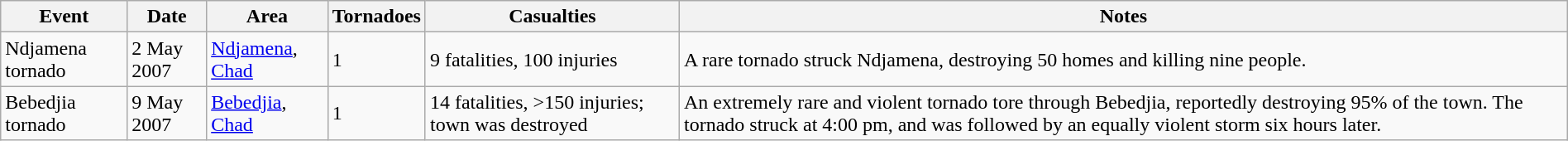<table class="wikitable" style="width:100%;">
<tr>
<th>Event</th>
<th>Date</th>
<th>Area</th>
<th>Tornadoes</th>
<th>Casualties</th>
<th>Notes</th>
</tr>
<tr>
<td>Ndjamena tornado</td>
<td>2 May 2007</td>
<td><a href='#'>Ndjamena</a>, <a href='#'>Chad</a></td>
<td>1</td>
<td>9 fatalities, 100 injuries</td>
<td>A rare tornado struck Ndjamena, destroying 50 homes and killing nine people.</td>
</tr>
<tr>
<td>Bebedjia tornado</td>
<td>9 May 2007</td>
<td><a href='#'>Bebedjia</a>, <a href='#'>Chad</a></td>
<td>1</td>
<td>14 fatalities, >150 injuries; town was destroyed</td>
<td>An extremely rare and violent tornado tore through Bebedjia, reportedly destroying 95% of the town. The tornado struck at 4:00 pm, and was followed by an equally violent storm six hours later.</td>
</tr>
</table>
